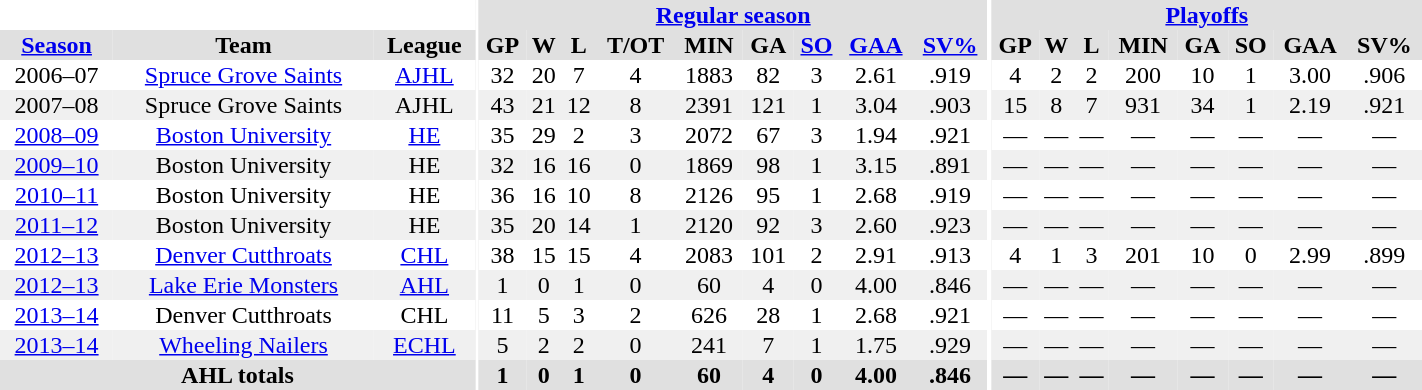<table border="0" cellpadding="1" cellspacing="0" style="text-align:center; width:75%">
<tr ALIGN="center" bgcolor="#e0e0e0">
<th align="center" colspan="3" bgcolor="#ffffff"></th>
<th align="center" rowspan="99" bgcolor="#ffffff"></th>
<th align="center" colspan="9" bgcolor="#e0e0e0"><a href='#'>Regular season</a></th>
<th align="center" rowspan="99" bgcolor="#ffffff"></th>
<th align="center" colspan="8" bgcolor="#e0e0e0"><a href='#'>Playoffs</a></th>
</tr>
<tr ALIGN="center" bgcolor="#e0e0e0">
<th><a href='#'>Season</a></th>
<th>Team</th>
<th>League</th>
<th>GP</th>
<th>W</th>
<th>L</th>
<th>T/OT</th>
<th>MIN</th>
<th>GA</th>
<th><a href='#'>SO</a></th>
<th><a href='#'>GAA</a></th>
<th><a href='#'>SV%</a></th>
<th>GP</th>
<th>W</th>
<th>L</th>
<th>MIN</th>
<th>GA</th>
<th>SO</th>
<th>GAA</th>
<th>SV%</th>
</tr>
<tr ALIGN="center">
<td>2006–07</td>
<td><a href='#'>Spruce Grove Saints</a></td>
<td><a href='#'>AJHL</a></td>
<td>32</td>
<td>20</td>
<td>7</td>
<td>4</td>
<td>1883</td>
<td>82</td>
<td>3</td>
<td>2.61</td>
<td>.919</td>
<td>4</td>
<td>2</td>
<td>2</td>
<td>200</td>
<td>10</td>
<td>1</td>
<td>3.00</td>
<td>.906</td>
</tr>
<tr ALIGN="center" bgcolor="#f0f0f0">
<td>2007–08</td>
<td>Spruce Grove Saints</td>
<td>AJHL</td>
<td>43</td>
<td>21</td>
<td>12</td>
<td>8</td>
<td>2391</td>
<td>121</td>
<td>1</td>
<td>3.04</td>
<td>.903</td>
<td>15</td>
<td>8</td>
<td>7</td>
<td>931</td>
<td>34</td>
<td>1</td>
<td>2.19</td>
<td>.921</td>
</tr>
<tr ALIGN="center">
<td><a href='#'>2008–09</a></td>
<td><a href='#'>Boston University</a></td>
<td><a href='#'>HE</a></td>
<td>35</td>
<td>29</td>
<td>2</td>
<td>3</td>
<td>2072</td>
<td>67</td>
<td>3</td>
<td>1.94</td>
<td>.921</td>
<td>—</td>
<td>—</td>
<td>—</td>
<td>—</td>
<td>—</td>
<td>—</td>
<td>—</td>
<td>—</td>
</tr>
<tr ALIGN="center" bgcolor="#f0f0f0">
<td><a href='#'>2009–10</a></td>
<td>Boston University</td>
<td>HE</td>
<td>32</td>
<td>16</td>
<td>16</td>
<td>0</td>
<td>1869</td>
<td>98</td>
<td>1</td>
<td>3.15</td>
<td>.891</td>
<td>—</td>
<td>—</td>
<td>—</td>
<td>—</td>
<td>—</td>
<td>—</td>
<td>—</td>
<td>—</td>
</tr>
<tr ALIGN="center">
<td><a href='#'>2010–11</a></td>
<td>Boston University</td>
<td>HE</td>
<td>36</td>
<td>16</td>
<td>10</td>
<td>8</td>
<td>2126</td>
<td>95</td>
<td>1</td>
<td>2.68</td>
<td>.919</td>
<td>—</td>
<td>—</td>
<td>—</td>
<td>—</td>
<td>—</td>
<td>—</td>
<td>—</td>
<td>—</td>
</tr>
<tr ALIGN="center"  bgcolor="#f0f0f0">
<td><a href='#'>2011–12</a></td>
<td>Boston University</td>
<td>HE</td>
<td>35</td>
<td>20</td>
<td>14</td>
<td>1</td>
<td>2120</td>
<td>92</td>
<td>3</td>
<td>2.60</td>
<td>.923</td>
<td>—</td>
<td>—</td>
<td>—</td>
<td>—</td>
<td>—</td>
<td>—</td>
<td>—</td>
<td>—</td>
</tr>
<tr ALIGN="center">
<td><a href='#'>2012–13</a></td>
<td><a href='#'>Denver Cutthroats</a></td>
<td><a href='#'>CHL</a></td>
<td>38</td>
<td>15</td>
<td>15</td>
<td>4</td>
<td>2083</td>
<td>101</td>
<td>2</td>
<td>2.91</td>
<td>.913</td>
<td>4</td>
<td>1</td>
<td>3</td>
<td>201</td>
<td>10</td>
<td>0</td>
<td>2.99</td>
<td>.899</td>
</tr>
<tr ALIGN="center"  bgcolor="#f0f0f0">
<td><a href='#'>2012–13</a></td>
<td><a href='#'>Lake Erie Monsters</a></td>
<td><a href='#'>AHL</a></td>
<td>1</td>
<td>0</td>
<td>1</td>
<td>0</td>
<td>60</td>
<td>4</td>
<td>0</td>
<td>4.00</td>
<td>.846</td>
<td>—</td>
<td>—</td>
<td>—</td>
<td>—</td>
<td>—</td>
<td>—</td>
<td>—</td>
<td>—</td>
</tr>
<tr ALIGN="center">
<td><a href='#'>2013–14</a></td>
<td>Denver Cutthroats</td>
<td>CHL</td>
<td>11</td>
<td>5</td>
<td>3</td>
<td>2</td>
<td>626</td>
<td>28</td>
<td>1</td>
<td>2.68</td>
<td>.921</td>
<td>—</td>
<td>—</td>
<td>—</td>
<td>—</td>
<td>—</td>
<td>—</td>
<td>—</td>
<td>—</td>
</tr>
<tr ALIGN="center"  bgcolor="#f0f0f0">
<td><a href='#'>2013–14</a></td>
<td><a href='#'>Wheeling Nailers</a></td>
<td><a href='#'>ECHL</a></td>
<td>5</td>
<td>2</td>
<td>2</td>
<td>0</td>
<td>241</td>
<td>7</td>
<td>1</td>
<td>1.75</td>
<td>.929</td>
<td>—</td>
<td>—</td>
<td>—</td>
<td>—</td>
<td>—</td>
<td>—</td>
<td>—</td>
<td>—</td>
</tr>
<tr ALIGN="center" bgcolor="#e0e0e0">
<th colspan="3" align="center">AHL totals</th>
<th>1</th>
<th>0</th>
<th>1</th>
<th>0</th>
<th>60</th>
<th>4</th>
<th>0</th>
<th>4.00</th>
<th>.846</th>
<th>—</th>
<th>—</th>
<th>—</th>
<th>—</th>
<th>—</th>
<th>—</th>
<th>—</th>
<th>—</th>
</tr>
</table>
